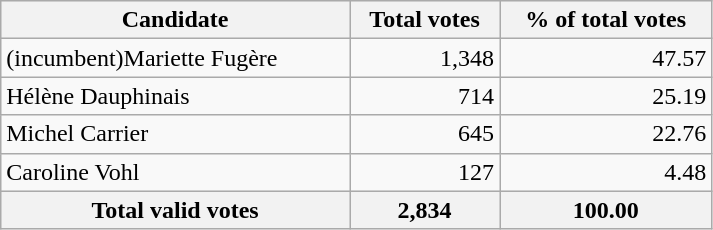<table style="width:475px;" class="wikitable">
<tr bgcolor="#EEEEEE">
<th align="left">Candidate</th>
<th align="right">Total votes</th>
<th align="right">% of total votes</th>
</tr>
<tr>
<td align="left">(incumbent)Mariette Fugère</td>
<td align="right">1,348</td>
<td align="right">47.57</td>
</tr>
<tr>
<td align="left">Hélène Dauphinais</td>
<td align="right">714</td>
<td align="right">25.19</td>
</tr>
<tr>
<td align="left">Michel Carrier</td>
<td align="right">645</td>
<td align="right">22.76</td>
</tr>
<tr>
<td align="left">Caroline Vohl</td>
<td align="right">127</td>
<td align="right">4.48</td>
</tr>
<tr bgcolor="#EEEEEE">
<th align="left">Total valid votes</th>
<th align="right">2,834</th>
<th align="right">100.00</th>
</tr>
</table>
